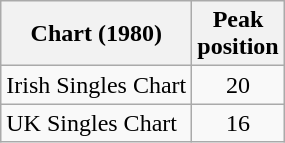<table class="wikitable">
<tr>
<th>Chart (1980)</th>
<th>Peak<br>position</th>
</tr>
<tr>
<td>Irish Singles Chart</td>
<td align="center">20</td>
</tr>
<tr>
<td>UK Singles Chart</td>
<td align="center">16</td>
</tr>
</table>
